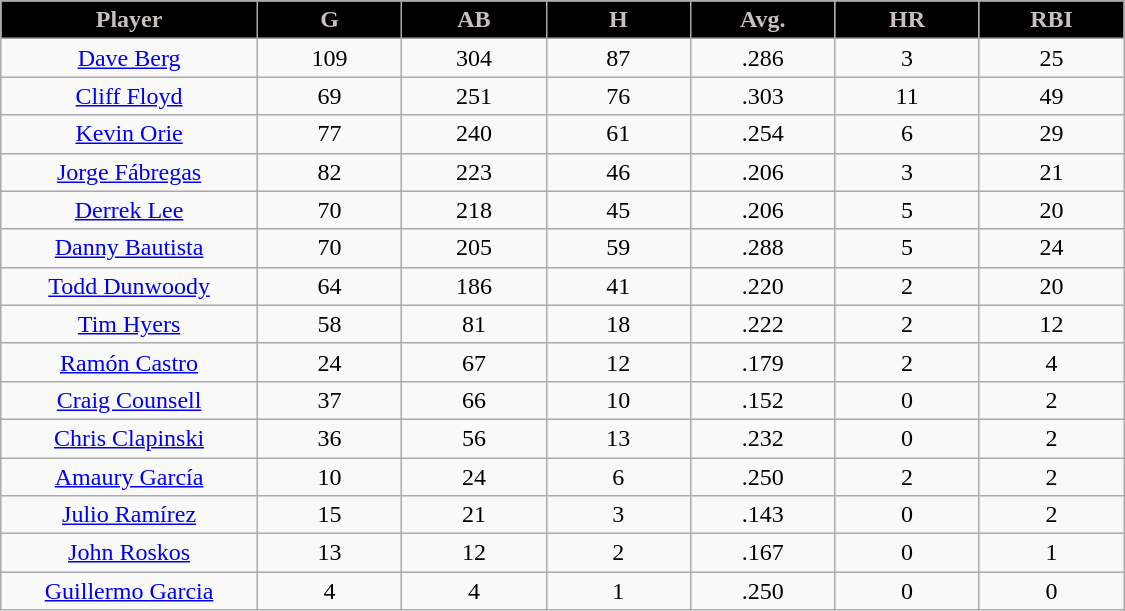<table class="wikitable sortable">
<tr>
<th style=" background:#000000; color:#C9C0BB;" width="16%">Player</th>
<th style=" background:#000000; color:#C9C0BB;" width="9%">G</th>
<th style=" background:#000000; color:#C9C0BB;" width="9%">AB</th>
<th style=" background:#000000; color:#C9C0BB;" width="9%">H</th>
<th style=" background:#000000; color:#C9C0BB;" width="9%">Avg.</th>
<th style=" background:#000000; color:#C9C0BB;" width="9%">HR</th>
<th style=" background:#000000; color:#C9C0BB;" width="9%">RBI</th>
</tr>
<tr align="center">
<td><a href='#'>Dave Berg</a></td>
<td>109</td>
<td>304</td>
<td>87</td>
<td>.286</td>
<td>3</td>
<td>25</td>
</tr>
<tr align=center>
<td><a href='#'>Cliff Floyd</a></td>
<td>69</td>
<td>251</td>
<td>76</td>
<td>.303</td>
<td>11</td>
<td>49</td>
</tr>
<tr align=center>
<td><a href='#'>Kevin Orie</a></td>
<td>77</td>
<td>240</td>
<td>61</td>
<td>.254</td>
<td>6</td>
<td>29</td>
</tr>
<tr align=center>
<td><a href='#'>Jorge Fábregas</a></td>
<td>82</td>
<td>223</td>
<td>46</td>
<td>.206</td>
<td>3</td>
<td>21</td>
</tr>
<tr align=center>
<td><a href='#'>Derrek Lee</a></td>
<td>70</td>
<td>218</td>
<td>45</td>
<td>.206</td>
<td>5</td>
<td>20</td>
</tr>
<tr align=center>
<td><a href='#'>Danny Bautista</a></td>
<td>70</td>
<td>205</td>
<td>59</td>
<td>.288</td>
<td>5</td>
<td>24</td>
</tr>
<tr align=center>
<td><a href='#'>Todd Dunwoody</a></td>
<td>64</td>
<td>186</td>
<td>41</td>
<td>.220</td>
<td>2</td>
<td>20</td>
</tr>
<tr align=center>
<td><a href='#'>Tim Hyers</a></td>
<td>58</td>
<td>81</td>
<td>18</td>
<td>.222</td>
<td>2</td>
<td>12</td>
</tr>
<tr align=center>
<td><a href='#'>Ramón Castro</a></td>
<td>24</td>
<td>67</td>
<td>12</td>
<td>.179</td>
<td>2</td>
<td>4</td>
</tr>
<tr align=center>
<td><a href='#'>Craig Counsell</a></td>
<td>37</td>
<td>66</td>
<td>10</td>
<td>.152</td>
<td>0</td>
<td>2</td>
</tr>
<tr align=center>
<td><a href='#'>Chris Clapinski</a></td>
<td>36</td>
<td>56</td>
<td>13</td>
<td>.232</td>
<td>0</td>
<td>2</td>
</tr>
<tr align=center>
<td><a href='#'>Amaury García</a></td>
<td>10</td>
<td>24</td>
<td>6</td>
<td>.250</td>
<td>2</td>
<td>2</td>
</tr>
<tr align=center>
<td><a href='#'>Julio Ramírez</a></td>
<td>15</td>
<td>21</td>
<td>3</td>
<td>.143</td>
<td>0</td>
<td>2</td>
</tr>
<tr align=center>
<td><a href='#'>John Roskos</a></td>
<td>13</td>
<td>12</td>
<td>2</td>
<td>.167</td>
<td>0</td>
<td>1</td>
</tr>
<tr align=center>
<td><a href='#'>Guillermo Garcia</a></td>
<td>4</td>
<td>4</td>
<td>1</td>
<td>.250</td>
<td>0</td>
<td>0</td>
</tr>
</table>
